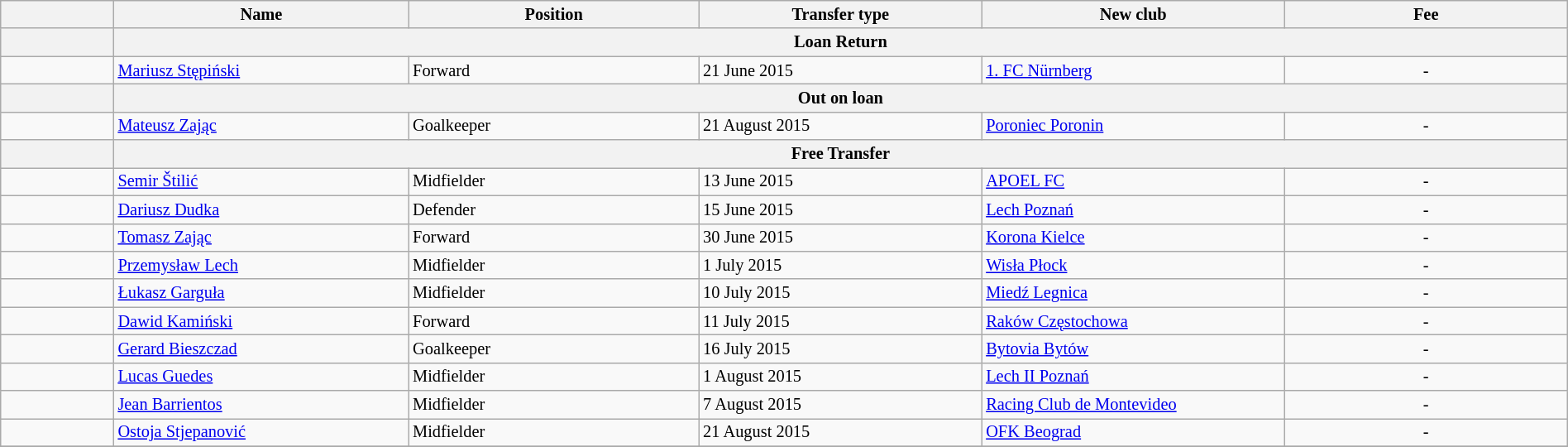<table class="wikitable" style="width:100%; font-size:85%;">
<tr>
<th width="2%"></th>
<th width="5%">Name</th>
<th width="5%">Position</th>
<th width="5%">Transfer type</th>
<th width="5%">New club</th>
<th width="5%">Fee</th>
</tr>
<tr>
<th></th>
<th colspan="5" align="center">Loan Return</th>
</tr>
<tr>
<td align=center></td>
<td align=left> <a href='#'>Mariusz Stępiński</a></td>
<td align=left>Forward</td>
<td align=left>21 June 2015</td>
<td align=left> <a href='#'>1. FC Nürnberg</a></td>
<td align=center>-</td>
</tr>
<tr>
<th></th>
<th colspan="5" align="center">Out on loan</th>
</tr>
<tr>
<td align=center></td>
<td align=left> <a href='#'>Mateusz Zając</a></td>
<td align=left>Goalkeeper</td>
<td align=left>21 August 2015</td>
<td align=left> <a href='#'>Poroniec Poronin</a></td>
<td align=center>-</td>
</tr>
<tr>
<th></th>
<th colspan="5" align="center">Free Transfer</th>
</tr>
<tr>
<td align=center></td>
<td align=left> <a href='#'>Semir Štilić</a></td>
<td align=left>Midfielder</td>
<td align=left>13 June 2015</td>
<td align=left> <a href='#'>APOEL FC</a></td>
<td align=center>-</td>
</tr>
<tr>
<td align=center></td>
<td align=left> <a href='#'>Dariusz Dudka</a></td>
<td align=left>Defender</td>
<td align=left>15 June 2015</td>
<td align=left> <a href='#'>Lech Poznań</a></td>
<td align=center>-</td>
</tr>
<tr>
<td align=center></td>
<td align=left> <a href='#'>Tomasz Zając</a></td>
<td align=left>Forward</td>
<td align=left>30 June 2015</td>
<td align=left> <a href='#'>Korona Kielce</a></td>
<td align=center>-</td>
</tr>
<tr>
<td align=center></td>
<td align=left> <a href='#'>Przemysław Lech</a></td>
<td align=left>Midfielder</td>
<td align=left>1 July 2015</td>
<td align=left> <a href='#'>Wisła Płock</a></td>
<td align=center>-</td>
</tr>
<tr>
<td align=center></td>
<td align=left> <a href='#'>Łukasz Garguła</a></td>
<td align=left>Midfielder</td>
<td align=left>10 July 2015</td>
<td align=left> <a href='#'>Miedź Legnica</a></td>
<td align=center>-</td>
</tr>
<tr>
<td align=center></td>
<td align=left> <a href='#'>Dawid Kamiński</a></td>
<td align=left>Forward</td>
<td align=left>11 July 2015</td>
<td align=left> <a href='#'>Raków Częstochowa</a></td>
<td align=center>-</td>
</tr>
<tr>
<td align=center></td>
<td align=left> <a href='#'>Gerard Bieszczad</a></td>
<td align=left>Goalkeeper</td>
<td align=left>16 July 2015</td>
<td align=left> <a href='#'>Bytovia Bytów</a></td>
<td align=center>-</td>
</tr>
<tr>
<td align=center></td>
<td align=left> <a href='#'>Lucas Guedes</a></td>
<td align=left>Midfielder</td>
<td align=left>1 August 2015</td>
<td align=left> <a href='#'>Lech II Poznań</a></td>
<td align=center>-</td>
</tr>
<tr>
<td align=center></td>
<td align=left> <a href='#'>Jean Barrientos</a></td>
<td align=left>Midfielder</td>
<td align=left>7 August 2015</td>
<td align=left> <a href='#'>Racing Club de Montevideo</a></td>
<td align=center>-</td>
</tr>
<tr>
<td align=center></td>
<td align=left> <a href='#'>Ostoja Stjepanović</a></td>
<td align=left>Midfielder</td>
<td align=left>21 August 2015</td>
<td align=left> <a href='#'>OFK Beograd</a></td>
<td align=center>-</td>
</tr>
<tr>
</tr>
</table>
